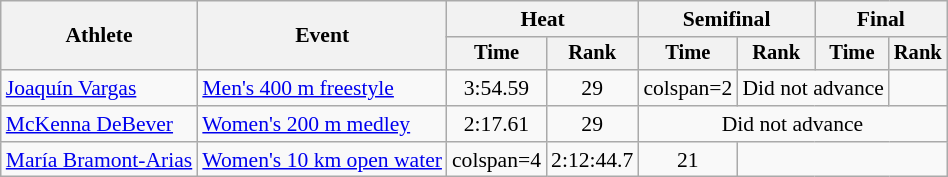<table class=wikitable style="font-size:90%;">
<tr>
<th rowspan=2>Athlete</th>
<th rowspan=2>Event</th>
<th colspan=2>Heat</th>
<th colspan=2>Semifinal</th>
<th colspan=2>Final</th>
</tr>
<tr style="font-size:95%">
<th>Time</th>
<th>Rank</th>
<th>Time</th>
<th>Rank</th>
<th>Time</th>
<th>Rank</th>
</tr>
<tr align=center>
<td align=left><a href='#'>Joaquín Vargas</a></td>
<td align=left><a href='#'>Men's 400 m freestyle</a></td>
<td>3:54.59</td>
<td>29</td>
<td>colspan=2 </td>
<td colspan=2>Did not advance</td>
</tr>
<tr align=center>
<td align=left><a href='#'>McKenna DeBever</a></td>
<td align=left><a href='#'>Women's 200 m medley</a></td>
<td>2:17.61</td>
<td>29</td>
<td colspan=4>Did not advance</td>
</tr>
<tr align=center>
<td align=left><a href='#'>María Bramont-Arias</a></td>
<td align=left><a href='#'>Women's 10 km open water</a></td>
<td>colspan=4 </td>
<td>2:12:44.7</td>
<td>21</td>
</tr>
</table>
